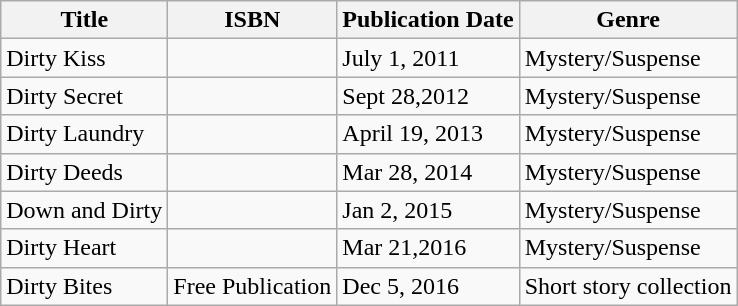<table class="wikitable">
<tr>
<th>Title</th>
<th>ISBN</th>
<th>Publication Date</th>
<th>Genre</th>
</tr>
<tr>
<td>Dirty Kiss</td>
<td></td>
<td>July 1, 2011</td>
<td>Mystery/Suspense</td>
</tr>
<tr>
<td>Dirty Secret</td>
<td></td>
<td>Sept 28,2012</td>
<td>Mystery/Suspense</td>
</tr>
<tr>
<td>Dirty Laundry</td>
<td></td>
<td>April 19, 2013</td>
<td>Mystery/Suspense</td>
</tr>
<tr>
<td>Dirty Deeds</td>
<td></td>
<td>Mar 28, 2014</td>
<td>Mystery/Suspense</td>
</tr>
<tr>
<td>Down and Dirty</td>
<td></td>
<td>Jan 2, 2015</td>
<td>Mystery/Suspense</td>
</tr>
<tr>
<td>Dirty Heart</td>
<td></td>
<td>Mar 21,2016</td>
<td>Mystery/Suspense</td>
</tr>
<tr>
<td>Dirty Bites</td>
<td>Free Publication</td>
<td>Dec 5, 2016</td>
<td>Short story collection</td>
</tr>
</table>
